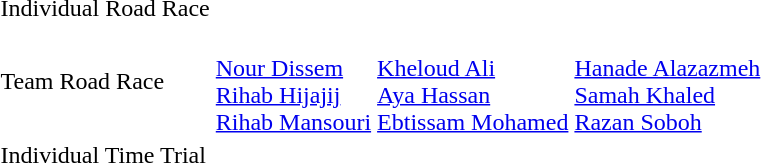<table>
<tr>
<td>Individual Road Race</td>
<td></td>
<td></td>
<td></td>
</tr>
<tr>
<td>Team Road Race</td>
<td><br><a href='#'>Nour Dissem</a><br><a href='#'>Rihab Hijajij</a><br><a href='#'>Rihab Mansouri</a></td>
<td><br><a href='#'>Kheloud Ali</a><br><a href='#'>Aya Hassan</a><br><a href='#'>Ebtissam Mohamed</a></td>
<td><br><a href='#'>Hanade Alazazmeh</a><br><a href='#'>Samah Khaled</a><br><a href='#'>Razan Soboh</a></td>
</tr>
<tr>
<td>Individual Time Trial</td>
<td></td>
<td></td>
<td></td>
</tr>
</table>
